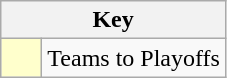<table class="wikitable" style="text-align: center;">
<tr>
<th colspan=2>Key</th>
</tr>
<tr>
<td style="background:#ffffcc; width:20px;"></td>
<td align=left>Teams to Playoffs</td>
</tr>
</table>
